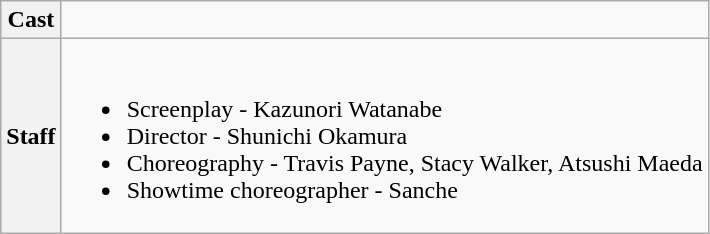<table class="wikitable">
<tr>
<th>Cast</th>
<td></td>
</tr>
<tr>
<th>Staff</th>
<td><br><ul><li>Screenplay - Kazunori Watanabe</li><li>Director - Shunichi Okamura</li><li>Choreography - Travis Payne, Stacy Walker, Atsushi Maeda</li><li>Showtime choreographer - Sanche</li></ul></td>
</tr>
</table>
